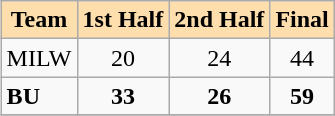<table class="wikitable" align=right>
<tr bgcolor=#ffdead align=center>
<td><strong>Team</strong></td>
<td><strong>1st Half</strong></td>
<td><strong>2nd Half</strong></td>
<td><strong>Final</strong></td>
</tr>
<tr>
<td>MILW</td>
<td align=center>20</td>
<td align=center>24</td>
<td align=center>44</td>
</tr>
<tr>
<td><strong>BU</strong></td>
<td align=center><strong>33</strong></td>
<td align=center><strong>26</strong></td>
<td align=center><strong>59</strong></td>
</tr>
<tr>
</tr>
</table>
